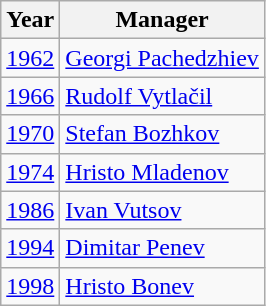<table class="wikitable">
<tr>
<th>Year</th>
<th>Manager</th>
</tr>
<tr>
<td align=center><a href='#'>1962</a></td>
<td> <a href='#'>Georgi Pachedzhiev</a></td>
</tr>
<tr>
<td align=center><a href='#'>1966</a></td>
<td>  <a href='#'>Rudolf Vytlačil</a></td>
</tr>
<tr>
<td align=center><a href='#'>1970</a></td>
<td> <a href='#'>Stefan Bozhkov</a></td>
</tr>
<tr>
<td align=center><a href='#'>1974</a></td>
<td> <a href='#'>Hristo Mladenov</a></td>
</tr>
<tr>
<td align=center><a href='#'>1986</a></td>
<td> <a href='#'>Ivan Vutsov</a></td>
</tr>
<tr>
<td align=center><a href='#'>1994</a></td>
<td> <a href='#'>Dimitar Penev</a></td>
</tr>
<tr>
<td align=center><a href='#'>1998</a></td>
<td> <a href='#'>Hristo Bonev</a></td>
</tr>
</table>
